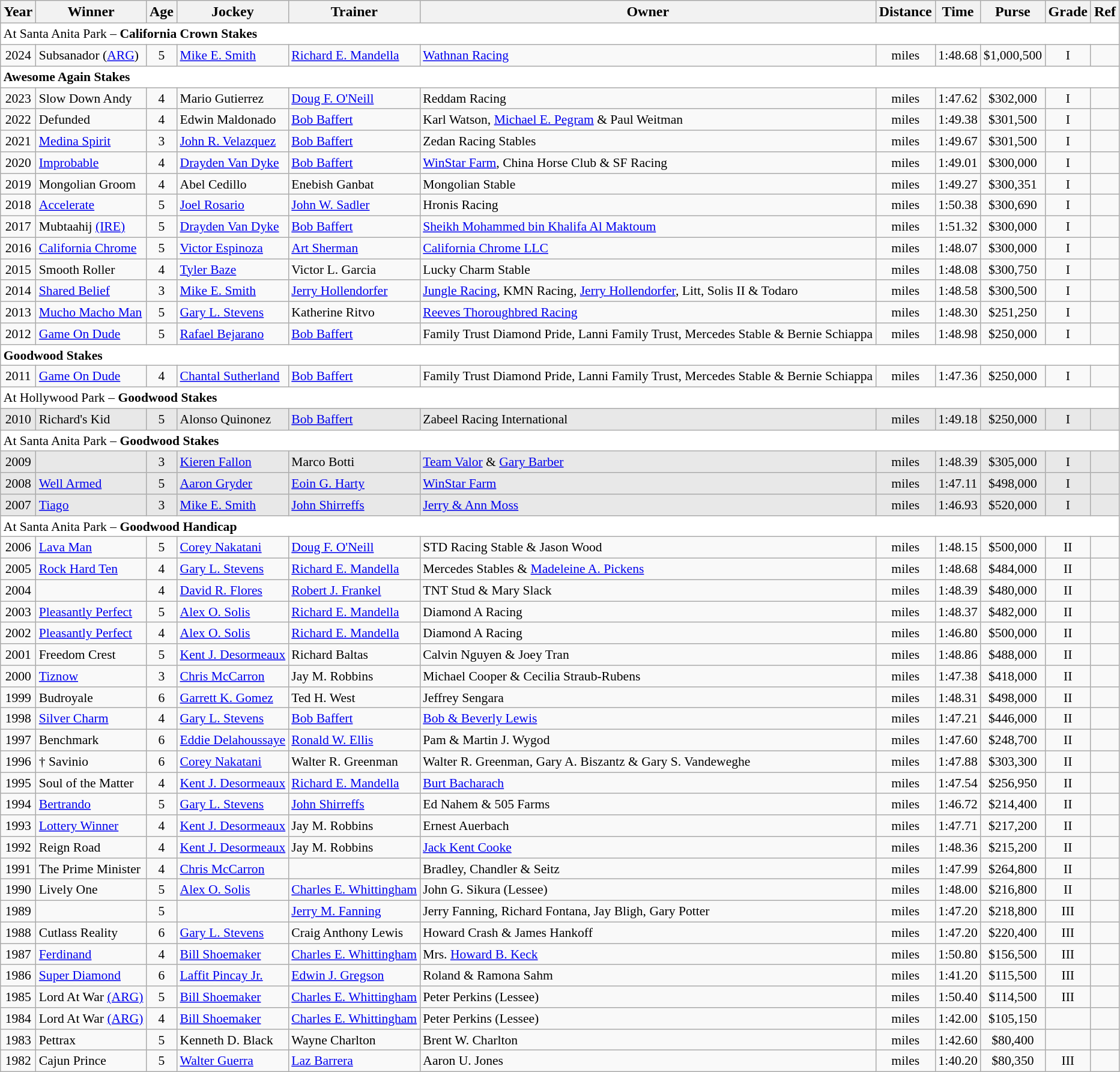<table class="wikitable sortable">
<tr>
<th>Year</th>
<th>Winner</th>
<th>Age</th>
<th>Jockey</th>
<th>Trainer</th>
<th>Owner</th>
<th>Distance</th>
<th>Time</th>
<th>Purse</th>
<th>Grade</th>
<th>Ref</th>
</tr>
<tr style="font-size:90%; background-color:white">
<td align="left" colspan=11>At Santa Anita Park – <strong>California Crown Stakes</strong></td>
</tr>
<tr style="font-size:90%;">
<td align=center>2024</td>
<td>Subsanador (<a href='#'>ARG</a>)</td>
<td align=center>5</td>
<td><a href='#'>Mike E. Smith</a></td>
<td><a href='#'>Richard E. Mandella</a></td>
<td><a href='#'>Wathnan Racing</a></td>
<td align=center> miles</td>
<td align=center>1:48.68</td>
<td align=center>$1,000,500</td>
<td align=center>I</td>
<td></td>
</tr>
<tr style="font-size:90%; background-color:white">
<td align="left" colspan=11><strong>Awesome Again Stakes</strong></td>
</tr>
<tr style="font-size:90%;">
<td align=center>2023</td>
<td>Slow Down Andy</td>
<td align=center>4</td>
<td>Mario Gutierrez</td>
<td><a href='#'>Doug F. O'Neill</a></td>
<td>Reddam Racing</td>
<td align=center> miles</td>
<td align=center>1:47.62</td>
<td align=center>$302,000</td>
<td align=center>I</td>
<td></td>
</tr>
<tr style="font-size:90%;">
<td align=center>2022</td>
<td>Defunded</td>
<td align=center>4</td>
<td>Edwin Maldonado</td>
<td><a href='#'>Bob Baffert</a></td>
<td>Karl Watson, <a href='#'>Michael E. Pegram</a> & Paul Weitman</td>
<td align=center> miles</td>
<td align=center>1:49.38</td>
<td align=center>$301,500</td>
<td align=center>I</td>
<td></td>
</tr>
<tr style="font-size:90%;">
<td align=center>2021</td>
<td><a href='#'>Medina Spirit</a></td>
<td align=center>3</td>
<td><a href='#'>John R. Velazquez</a></td>
<td><a href='#'>Bob Baffert</a></td>
<td>Zedan Racing Stables</td>
<td align=center> miles</td>
<td align=center>1:49.67</td>
<td align=center>$301,500</td>
<td align=center>I</td>
<td></td>
</tr>
<tr style="font-size:90%;">
<td align=center>2020</td>
<td><a href='#'>Improbable</a></td>
<td align=center>4</td>
<td><a href='#'>Drayden Van Dyke</a></td>
<td><a href='#'>Bob Baffert</a></td>
<td><a href='#'>WinStar Farm</a>, China Horse Club & SF Racing</td>
<td align=center> miles</td>
<td align=center>1:49.01</td>
<td align=center>$300,000</td>
<td align=center>I</td>
<td></td>
</tr>
<tr style="font-size:90%;">
<td align=center>2019</td>
<td>Mongolian Groom</td>
<td align=center>4</td>
<td>Abel Cedillo</td>
<td>Enebish Ganbat</td>
<td>Mongolian Stable</td>
<td align=center> miles</td>
<td align=center>1:49.27</td>
<td align=center>$300,351</td>
<td align=center>I</td>
<td></td>
</tr>
<tr style="font-size:90%;">
<td align=center>2018</td>
<td><a href='#'>Accelerate</a></td>
<td align=center>5</td>
<td><a href='#'>Joel Rosario</a></td>
<td><a href='#'>John W. Sadler</a></td>
<td>Hronis Racing</td>
<td align=center> miles</td>
<td align=center>1:50.38</td>
<td align=center>$300,690</td>
<td align=center>I</td>
<td></td>
</tr>
<tr style="font-size:90%;">
<td align=center>2017</td>
<td>Mubtaahij <a href='#'>(IRE)</a></td>
<td align=center>5</td>
<td><a href='#'>Drayden Van Dyke</a></td>
<td><a href='#'>Bob Baffert</a></td>
<td><a href='#'>Sheikh Mohammed bin Khalifa Al Maktoum</a></td>
<td align=center> miles</td>
<td align=center>1:51.32</td>
<td align=center>$300,000</td>
<td align=center>I</td>
<td></td>
</tr>
<tr style="font-size:90%;">
<td align=center>2016</td>
<td><a href='#'>California Chrome</a></td>
<td align=center>5</td>
<td><a href='#'>Victor Espinoza</a></td>
<td><a href='#'>Art Sherman</a></td>
<td><a href='#'>California Chrome LLC</a></td>
<td align=center> miles</td>
<td align=center>1:48.07</td>
<td align=center>$300,000</td>
<td align=center>I</td>
<td></td>
</tr>
<tr style="font-size:90%;">
<td align=center>2015</td>
<td>Smooth Roller</td>
<td align=center>4</td>
<td><a href='#'>Tyler Baze</a></td>
<td>Victor L. Garcia</td>
<td>Lucky Charm Stable</td>
<td align=center> miles</td>
<td align=center>1:48.08</td>
<td align=center>$300,750</td>
<td align=center>I</td>
<td></td>
</tr>
<tr style="font-size:90%;">
<td align=center>2014</td>
<td><a href='#'>Shared Belief</a></td>
<td align=center>3</td>
<td><a href='#'>Mike E. Smith</a></td>
<td><a href='#'>Jerry Hollendorfer</a></td>
<td><a href='#'>Jungle Racing</a>, KMN Racing, <a href='#'>Jerry Hollendorfer</a>, Litt, Solis II & Todaro</td>
<td align=center> miles</td>
<td align=center>1:48.58</td>
<td align=center>$300,500</td>
<td align=center>I</td>
<td></td>
</tr>
<tr style="font-size:90%;">
<td align=center>2013</td>
<td><a href='#'>Mucho Macho Man</a></td>
<td align=center>5</td>
<td><a href='#'>Gary L. Stevens</a></td>
<td>Katherine Ritvo</td>
<td><a href='#'>Reeves Thoroughbred Racing</a></td>
<td align=center> miles</td>
<td align=center>1:48.30</td>
<td align=center>$251,250</td>
<td align=center>I</td>
<td></td>
</tr>
<tr style="font-size:90%;">
<td align=center>2012</td>
<td><a href='#'>Game On Dude</a></td>
<td align=center>5</td>
<td><a href='#'>Rafael Bejarano</a></td>
<td><a href='#'>Bob Baffert</a></td>
<td>Family Trust Diamond Pride, Lanni Family Trust, Mercedes Stable & Bernie Schiappa</td>
<td align=center> miles</td>
<td align=center>1:48.98</td>
<td align=center>$250,000</td>
<td align=center>I</td>
<td></td>
</tr>
<tr style="font-size:90%; background-color:white">
<td align="left" colspan=11><strong>Goodwood Stakes </strong></td>
</tr>
<tr style="font-size:90%;">
<td align=center>2011</td>
<td><a href='#'>Game On Dude</a></td>
<td align=center>4</td>
<td><a href='#'>Chantal Sutherland</a></td>
<td><a href='#'>Bob Baffert</a></td>
<td>Family Trust Diamond Pride, Lanni Family Trust, Mercedes Stable & Bernie Schiappa</td>
<td align=center> miles</td>
<td align=center>1:47.36</td>
<td align=center>$250,000</td>
<td align=center>I</td>
<td></td>
</tr>
<tr style="font-size:90%; background-color:white">
<td align="left" colspan=11>At Hollywood Park – <strong>Goodwood Stakes </strong></td>
</tr>
<tr style="font-size:90%; background-color:#E8E8E8">
<td align=center>2010</td>
<td>Richard's Kid</td>
<td align=center>5</td>
<td>Alonso Quinonez</td>
<td><a href='#'>Bob Baffert</a></td>
<td>Zabeel Racing International</td>
<td align=center> miles</td>
<td align=center>1:49.18</td>
<td align=center>$250,000</td>
<td align=center>I</td>
<td></td>
</tr>
<tr style="font-size:90%; background-color:white">
<td align="left" colspan=11>At Santa Anita Park – <strong>Goodwood Stakes</strong></td>
</tr>
<tr style="font-size:90%; background-color:#E8E8E8">
<td align=center>2009</td>
<td></td>
<td align=center>3</td>
<td><a href='#'>Kieren Fallon</a></td>
<td>Marco Botti</td>
<td><a href='#'>Team Valor</a> & <a href='#'>Gary Barber</a></td>
<td align=center> miles</td>
<td align=center>1:48.39</td>
<td align=center>$305,000</td>
<td align=center>I</td>
<td></td>
</tr>
<tr style="font-size:90%; background-color:#E8E8E8">
<td align=center>2008</td>
<td><a href='#'>Well Armed</a></td>
<td align=center>5</td>
<td><a href='#'>Aaron Gryder</a></td>
<td><a href='#'>Eoin G. Harty</a></td>
<td><a href='#'>WinStar Farm</a></td>
<td align=center> miles</td>
<td align=center>1:47.11</td>
<td align=center>$498,000</td>
<td align=center>I</td>
<td></td>
</tr>
<tr style="font-size:90%; background-color:#E8E8E8">
<td align=center>2007</td>
<td><a href='#'>Tiago</a></td>
<td align=center>3</td>
<td><a href='#'>Mike E. Smith</a></td>
<td><a href='#'>John Shirreffs</a></td>
<td><a href='#'>Jerry & Ann Moss</a></td>
<td align=center> miles</td>
<td align=center>1:46.93</td>
<td align=center>$520,000</td>
<td align=center>I</td>
<td></td>
</tr>
<tr style="font-size:90%; background-color:white">
<td align="left" colspan=11>At Santa Anita Park – <strong>Goodwood Handicap </strong></td>
</tr>
<tr style="font-size:90%;">
<td align=center>2006</td>
<td><a href='#'>Lava Man</a></td>
<td align=center>5</td>
<td><a href='#'>Corey Nakatani</a></td>
<td><a href='#'>Doug F. O'Neill</a></td>
<td>STD Racing Stable & Jason Wood</td>
<td align=center> miles</td>
<td align=center>1:48.15</td>
<td align=center>$500,000</td>
<td align=center>II</td>
<td></td>
</tr>
<tr style="font-size:90%;">
<td align=center>2005</td>
<td><a href='#'>Rock Hard Ten</a></td>
<td align=center>4</td>
<td><a href='#'>Gary L. Stevens</a></td>
<td><a href='#'>Richard E. Mandella</a></td>
<td>Mercedes Stables & <a href='#'>Madeleine A. Pickens</a></td>
<td align=center> miles</td>
<td align=center>1:48.68</td>
<td align=center>$484,000</td>
<td align=center>II</td>
<td></td>
</tr>
<tr style="font-size:90%;">
<td align=center>2004</td>
<td></td>
<td align=center>4</td>
<td><a href='#'>David R. Flores</a></td>
<td><a href='#'>Robert J. Frankel</a></td>
<td>TNT Stud & Mary Slack</td>
<td align=center> miles</td>
<td align=center>1:48.39</td>
<td align=center>$480,000</td>
<td align=center>II</td>
<td></td>
</tr>
<tr style="font-size:90%;">
<td align=center>2003</td>
<td><a href='#'>Pleasantly Perfect</a></td>
<td align=center>5</td>
<td><a href='#'>Alex O. Solis</a></td>
<td><a href='#'>Richard E. Mandella</a></td>
<td>Diamond A Racing</td>
<td align=center> miles</td>
<td align=center>1:48.37</td>
<td align=center>$482,000</td>
<td align=center>II</td>
<td></td>
</tr>
<tr style="font-size:90%;">
<td align=center>2002</td>
<td><a href='#'>Pleasantly Perfect</a></td>
<td align=center>4</td>
<td><a href='#'>Alex O. Solis</a></td>
<td><a href='#'>Richard E. Mandella</a></td>
<td>Diamond A Racing</td>
<td align=center> miles</td>
<td align=center>1:46.80</td>
<td align=center>$500,000</td>
<td align=center>II</td>
<td></td>
</tr>
<tr style="font-size:90%;">
<td align=center>2001</td>
<td>Freedom Crest</td>
<td align=center>5</td>
<td><a href='#'>Kent J. Desormeaux</a></td>
<td>Richard Baltas</td>
<td>Calvin Nguyen & Joey Tran</td>
<td align=center> miles</td>
<td align=center>1:48.86</td>
<td align=center>$488,000</td>
<td align=center>II</td>
<td></td>
</tr>
<tr style="font-size:90%;">
<td align=center>2000</td>
<td><a href='#'>Tiznow</a></td>
<td align=center>3</td>
<td><a href='#'>Chris McCarron</a></td>
<td>Jay M. Robbins</td>
<td>Michael Cooper & Cecilia Straub-Rubens</td>
<td align=center> miles</td>
<td align=center>1:47.38</td>
<td align=center>$418,000</td>
<td align=center>II</td>
<td></td>
</tr>
<tr style="font-size:90%;">
<td align=center>1999</td>
<td>Budroyale</td>
<td align=center>6</td>
<td><a href='#'>Garrett K. Gomez</a></td>
<td>Ted H. West</td>
<td>Jeffrey Sengara</td>
<td align=center> miles</td>
<td align=center>1:48.31</td>
<td align=center>$498,000</td>
<td align=center>II</td>
<td></td>
</tr>
<tr style="font-size:90%;">
<td align=center>1998</td>
<td><a href='#'>Silver Charm</a></td>
<td align=center>4</td>
<td><a href='#'>Gary L. Stevens</a></td>
<td><a href='#'>Bob Baffert</a></td>
<td><a href='#'>Bob & Beverly Lewis</a></td>
<td align=center> miles</td>
<td align=center>1:47.21</td>
<td align=center>$446,000</td>
<td align=center>II</td>
<td></td>
</tr>
<tr style="font-size:90%;">
<td align=center>1997</td>
<td>Benchmark</td>
<td align=center>6</td>
<td><a href='#'>Eddie Delahoussaye</a></td>
<td><a href='#'>Ronald W. Ellis</a></td>
<td>Pam & Martin J. Wygod</td>
<td align=center> miles</td>
<td align=center>1:47.60</td>
<td align=center>$248,700</td>
<td align=center>II</td>
<td></td>
</tr>
<tr style="font-size:90%;">
<td align=center>1996</td>
<td>† Savinio</td>
<td align=center>6</td>
<td><a href='#'>Corey Nakatani</a></td>
<td>Walter R. Greenman</td>
<td>Walter R. Greenman, Gary A. Biszantz & Gary S. Vandeweghe</td>
<td align=center> miles</td>
<td align=center>1:47.88</td>
<td align=center>$303,300</td>
<td align=center>II</td>
<td></td>
</tr>
<tr style="font-size:90%;">
<td align=center>1995</td>
<td>Soul of the Matter</td>
<td align=center>4</td>
<td><a href='#'>Kent J. Desormeaux</a></td>
<td><a href='#'>Richard E. Mandella</a></td>
<td><a href='#'>Burt Bacharach</a></td>
<td align=center> miles</td>
<td align=center>1:47.54</td>
<td align=center>$256,950</td>
<td align=center>II</td>
<td></td>
</tr>
<tr style="font-size:90%;">
<td align=center>1994</td>
<td><a href='#'>Bertrando</a></td>
<td align=center>5</td>
<td><a href='#'>Gary L. Stevens</a></td>
<td><a href='#'>John Shirreffs</a></td>
<td>Ed Nahem & 505 Farms</td>
<td align=center> miles</td>
<td align=center>1:46.72</td>
<td align=center>$214,400</td>
<td align=center>II</td>
<td></td>
</tr>
<tr style="font-size:90%;">
<td align=center>1993</td>
<td><a href='#'>Lottery Winner</a></td>
<td align=center>4</td>
<td><a href='#'>Kent J. Desormeaux</a></td>
<td>Jay M. Robbins</td>
<td>Ernest Auerbach</td>
<td align=center> miles</td>
<td align=center>1:47.71</td>
<td align=center>$217,200</td>
<td align=center>II</td>
<td></td>
</tr>
<tr style="font-size:90%;">
<td align=center>1992</td>
<td>Reign Road</td>
<td align=center>4</td>
<td><a href='#'>Kent J. Desormeaux</a></td>
<td>Jay M. Robbins</td>
<td><a href='#'>Jack Kent Cooke</a></td>
<td align=center> miles</td>
<td align=center>1:48.36</td>
<td align=center>$215,200</td>
<td align=center>II</td>
<td></td>
</tr>
<tr style="font-size:90%;">
<td align=center>1991</td>
<td>The Prime Minister</td>
<td align=center>4</td>
<td><a href='#'>Chris McCarron</a></td>
<td></td>
<td>Bradley, Chandler & Seitz</td>
<td align=center> miles</td>
<td align=center>1:47.99</td>
<td align=center>$264,800</td>
<td align=center>II</td>
<td></td>
</tr>
<tr style="font-size:90%;">
<td align=center>1990</td>
<td>Lively One</td>
<td align=center>5</td>
<td><a href='#'>Alex O. Solis</a></td>
<td><a href='#'>Charles E. Whittingham</a></td>
<td>John G. Sikura (Lessee)</td>
<td align=center> miles</td>
<td align=center>1:48.00</td>
<td align=center>$216,800</td>
<td align=center>II</td>
<td></td>
</tr>
<tr style="font-size:90%;">
<td align=center>1989</td>
<td></td>
<td align=center>5</td>
<td></td>
<td><a href='#'>Jerry M. Fanning</a></td>
<td>Jerry Fanning, Richard Fontana, Jay Bligh, Gary Potter</td>
<td align=center> miles</td>
<td align=center>1:47.20</td>
<td align=center>$218,800</td>
<td align=center>III</td>
<td></td>
</tr>
<tr style="font-size:90%;">
<td align=center>1988</td>
<td>Cutlass Reality</td>
<td align=center>6</td>
<td><a href='#'>Gary L. Stevens</a></td>
<td>Craig Anthony Lewis</td>
<td>Howard Crash & James Hankoff</td>
<td align=center> miles</td>
<td align=center>1:47.20</td>
<td align=center>$220,400</td>
<td align=center>III</td>
<td></td>
</tr>
<tr style="font-size:90%;">
<td align=center>1987</td>
<td><a href='#'>Ferdinand</a></td>
<td align=center>4</td>
<td><a href='#'>Bill Shoemaker</a></td>
<td><a href='#'>Charles E. Whittingham</a></td>
<td>Mrs. <a href='#'>Howard B. Keck</a></td>
<td align=center> miles</td>
<td align=center>1:50.80</td>
<td align=center>$156,500</td>
<td align=center>III</td>
<td></td>
</tr>
<tr style="font-size:90%;">
<td align=center>1986</td>
<td><a href='#'>Super Diamond</a></td>
<td align=center>6</td>
<td><a href='#'>Laffit Pincay Jr.</a></td>
<td><a href='#'>Edwin J. Gregson</a></td>
<td>Roland & Ramona Sahm</td>
<td align=center> miles</td>
<td align=center>1:41.20</td>
<td align=center>$115,500</td>
<td align=center>III</td>
<td></td>
</tr>
<tr style="font-size:90%;">
<td align=center>1985</td>
<td>Lord At War <a href='#'>(ARG)</a></td>
<td align=center>5</td>
<td><a href='#'>Bill Shoemaker</a></td>
<td><a href='#'>Charles E. Whittingham</a></td>
<td>Peter Perkins (Lessee)</td>
<td align=center> miles</td>
<td align=center>1:50.40</td>
<td align=center>$114,500</td>
<td align=center>III</td>
<td></td>
</tr>
<tr style="font-size:90%;">
<td align=center>1984</td>
<td>Lord At War <a href='#'>(ARG)</a></td>
<td align=center>4</td>
<td><a href='#'>Bill Shoemaker</a></td>
<td><a href='#'>Charles E. Whittingham</a></td>
<td>Peter Perkins (Lessee)</td>
<td align=center> miles</td>
<td align=center>1:42.00</td>
<td align=center>$105,150</td>
<td align=center></td>
<td></td>
</tr>
<tr style="font-size:90%;">
<td align=center>1983</td>
<td>Pettrax</td>
<td align=center>5</td>
<td>Kenneth D. Black</td>
<td>Wayne Charlton</td>
<td>Brent W. Charlton</td>
<td align=center> miles</td>
<td align=center>1:42.60</td>
<td align=center>$80,400</td>
<td align=center></td>
<td></td>
</tr>
<tr style="font-size:90%;">
<td align=center>1982</td>
<td>Cajun Prince</td>
<td align=center>5</td>
<td><a href='#'>Walter Guerra</a></td>
<td><a href='#'>Laz Barrera</a></td>
<td>Aaron U. Jones</td>
<td align=center> miles</td>
<td align=center>1:40.20</td>
<td align=center>$80,350</td>
<td align=center>III</td>
<td></td>
</tr>
</table>
